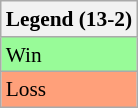<table class="wikitable"  style="font-size:89%;">
<tr>
<th>Legend (13-2)</th>
</tr>
<tr style="background:#98fb98;"|Win>
<td>Win</td>
</tr>
<tr style="background:#ffa07a;"|Loss>
<td>Loss</td>
</tr>
</table>
